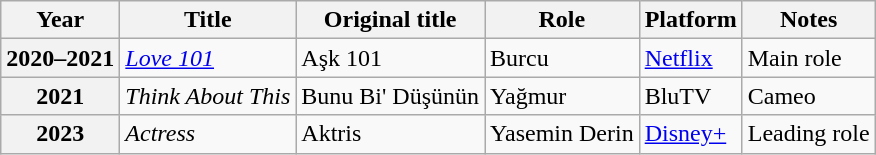<table class="wikitable plainrowheaders sortable"  style=font-size:100%>
<tr>
<th scope="col">Year</th>
<th>Title</th>
<th scope="col">Original title</th>
<th scope="col">Role</th>
<th scope="col" class="unsortable">Platform</th>
<th scope="col">Notes</th>
</tr>
<tr>
<th scope=row>2020–2021</th>
<td><em><a href='#'>Love 101</a></em></td>
<td>Aşk 101</td>
<td>Burcu</td>
<td><a href='#'>Netflix</a></td>
<td>Main role</td>
</tr>
<tr>
<th scope=row>2021</th>
<td><em>Think About This</em></td>
<td>Bunu Bi' Düşünün</td>
<td>Yağmur</td>
<td>BluTV</td>
<td>Cameo</td>
</tr>
<tr>
<th scope=row>2023</th>
<td><em>Actress</em></td>
<td>Aktris</td>
<td>Yasemin Derin</td>
<td><a href='#'>Disney+</a></td>
<td>Leading role</td>
</tr>
</table>
